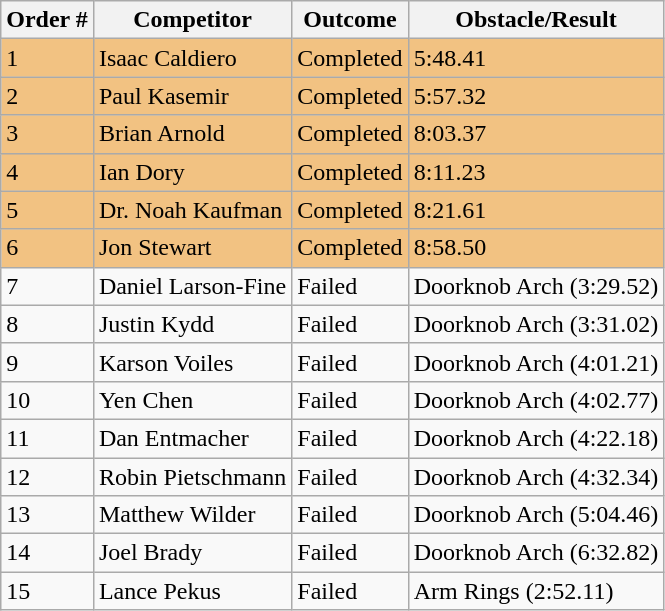<table class="wikitable sortable">
<tr>
<th>Order #</th>
<th>Competitor</th>
<th>Outcome</th>
<th>Obstacle/Result</th>
</tr>
<tr style="background-color:#f2c282">
<td>1</td>
<td>Isaac Caldiero</td>
<td>Completed</td>
<td>5:48.41</td>
</tr>
<tr style="background-color:#f2c282">
<td>2</td>
<td>Paul Kasemir</td>
<td>Completed</td>
<td>5:57.32</td>
</tr>
<tr style="background-color:#f2c282">
<td>3</td>
<td>Brian Arnold</td>
<td>Completed</td>
<td>8:03.37</td>
</tr>
<tr style="background-color:#f2c282">
<td>4</td>
<td>Ian Dory</td>
<td>Completed</td>
<td>8:11.23</td>
</tr>
<tr style="background-color:#f2c282">
<td>5</td>
<td>Dr. Noah Kaufman</td>
<td>Completed</td>
<td>8:21.61</td>
</tr>
<tr style="background-color:#f2c282">
<td>6</td>
<td>Jon Stewart</td>
<td>Completed</td>
<td>8:58.50</td>
</tr>
<tr>
<td>7</td>
<td>Daniel Larson-Fine</td>
<td>Failed</td>
<td>Doorknob Arch (3:29.52)</td>
</tr>
<tr>
<td>8</td>
<td>Justin Kydd</td>
<td>Failed</td>
<td>Doorknob Arch (3:31.02)</td>
</tr>
<tr>
<td>9</td>
<td>Karson Voiles</td>
<td>Failed</td>
<td>Doorknob Arch (4:01.21)</td>
</tr>
<tr>
<td>10</td>
<td>Yen Chen</td>
<td>Failed</td>
<td>Doorknob Arch (4:02.77)</td>
</tr>
<tr>
<td>11</td>
<td>Dan Entmacher</td>
<td>Failed</td>
<td>Doorknob Arch (4:22.18)</td>
</tr>
<tr>
<td>12</td>
<td>Robin Pietschmann</td>
<td>Failed</td>
<td>Doorknob Arch (4:32.34)</td>
</tr>
<tr>
<td>13</td>
<td>Matthew Wilder</td>
<td>Failed</td>
<td>Doorknob Arch (5:04.46)</td>
</tr>
<tr>
<td>14</td>
<td>Joel Brady</td>
<td>Failed</td>
<td>Doorknob Arch (6:32.82)</td>
</tr>
<tr>
<td>15</td>
<td>Lance Pekus</td>
<td>Failed</td>
<td>Arm Rings (2:52.11)</td>
</tr>
</table>
